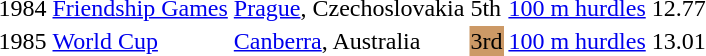<table>
<tr>
<td>1984</td>
<td><a href='#'>Friendship Games</a></td>
<td><a href='#'>Prague</a>, Czechoslovakia</td>
<td>5th</td>
<td><a href='#'>100 m hurdles</a></td>
<td>12.77</td>
</tr>
<tr>
<td>1985</td>
<td><a href='#'>World Cup</a></td>
<td><a href='#'>Canberra</a>, Australia</td>
<td bgcolor=cc9966>3rd</td>
<td><a href='#'>100 m hurdles</a></td>
<td>13.01</td>
</tr>
</table>
